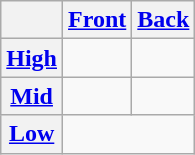<table class=wikitable style=text-align:center>
<tr>
<th></th>
<th><a href='#'>Front</a></th>
<th><a href='#'>Back</a></th>
</tr>
<tr>
<th><a href='#'>High</a></th>
<td></td>
<td></td>
</tr>
<tr>
<th><a href='#'>Mid</a></th>
<td></td>
<td></td>
</tr>
<tr>
<th><a href='#'>Low</a></th>
<td colspan=2></td>
</tr>
</table>
